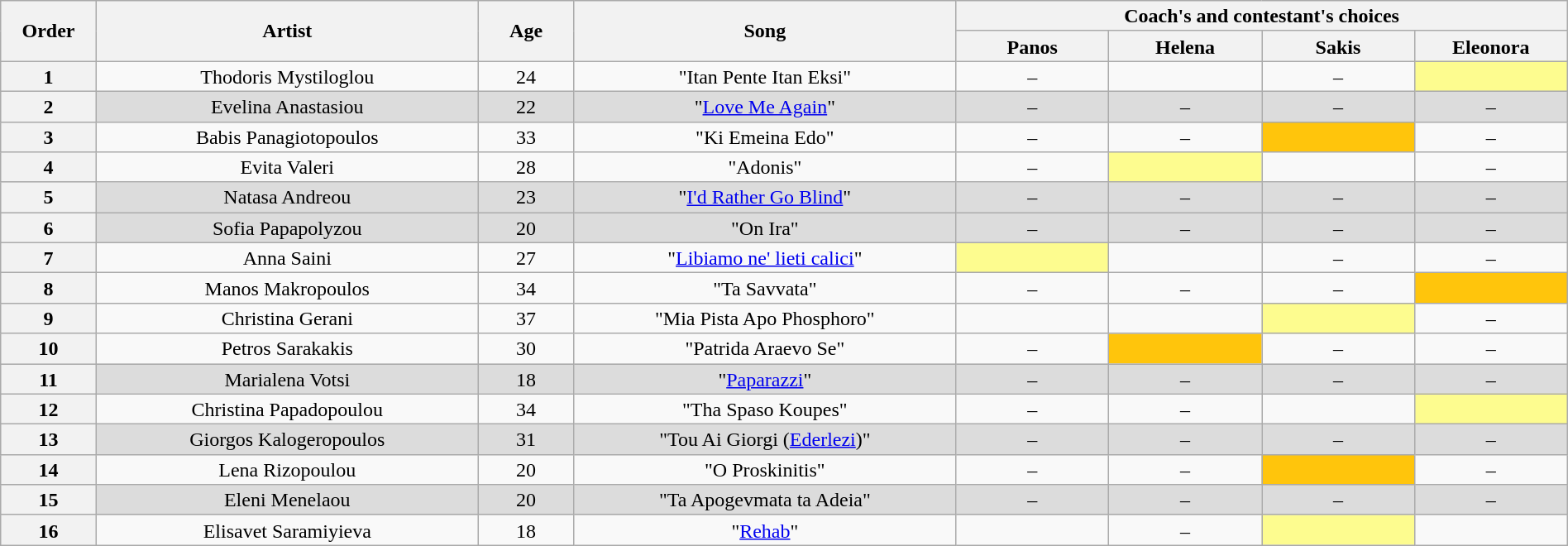<table class="wikitable" style="text-align:center; line-height:17px; width:100%;">
<tr>
<th scope="col" rowspan="2" width="05%">Order</th>
<th scope="col" rowspan="2" width="20%">Artist</th>
<th scope="col" rowspan="2" width="05%">Age</th>
<th scope="col" rowspan="2" width="20%">Song</th>
<th scope="col" colspan="4" width="32%">Coach's and contestant's choices</th>
</tr>
<tr>
<th width="08%">Panos</th>
<th width="08%">Helena</th>
<th width="08%">Sakis</th>
<th width="08%">Eleonora</th>
</tr>
<tr>
<th>1</th>
<td>Thodoris Mystiloglou</td>
<td>24</td>
<td>"Itan Pente Itan Eksi"</td>
<td>–</td>
<td></td>
<td>–</td>
<td style="background: #fdfc8f;"></td>
</tr>
<tr style="background: #DCDCDC;" |>
<th>2</th>
<td>Evelina Anastasiou</td>
<td>22</td>
<td>"<a href='#'>Love Me Again</a>"</td>
<td>–</td>
<td>–</td>
<td>–</td>
<td>–</td>
</tr>
<tr>
<th>3</th>
<td>Babis Panagiotopoulos</td>
<td>33</td>
<td>"Ki Emeina Edo"</td>
<td>–</td>
<td>–</td>
<td style="background: #FFC50C;"></td>
<td>–</td>
</tr>
<tr>
<th>4</th>
<td>Evita Valeri</td>
<td>28</td>
<td>"Adonis"</td>
<td>–</td>
<td style="background: #fdfc8f;"></td>
<td></td>
<td>–</td>
</tr>
<tr style="background: #DCDCDC;" |>
<th>5</th>
<td>Natasa Andreou</td>
<td>23</td>
<td>"<a href='#'>I'd Rather Go Blind</a>"</td>
<td>–</td>
<td>–</td>
<td>–</td>
<td>–</td>
</tr>
<tr style="background: #DCDCDC;" |>
<th>6</th>
<td>Sofia Papapolyzou</td>
<td>20</td>
<td>"On Ira"</td>
<td>–</td>
<td>–</td>
<td>–</td>
<td>–</td>
</tr>
<tr>
<th>7</th>
<td>Anna Saini</td>
<td>27</td>
<td>"<a href='#'>Libiamo ne' lieti calici</a>"</td>
<td style="background: #fdfc8f;"></td>
<td></td>
<td>–</td>
<td>–</td>
</tr>
<tr>
<th>8</th>
<td>Manos Makropoulos</td>
<td>34</td>
<td>"Ta Savvata"</td>
<td>–</td>
<td>–</td>
<td>–</td>
<td style="background: #FFC50C;"></td>
</tr>
<tr>
<th>9</th>
<td>Christina Gerani</td>
<td>37</td>
<td>"Mia Pista Apo Phosphoro"</td>
<td></td>
<td></td>
<td style="background: #fdfc8f;"></td>
<td>–</td>
</tr>
<tr>
<th>10</th>
<td>Petros Sarakakis</td>
<td>30</td>
<td>"Patrida Araevo Se"</td>
<td>–</td>
<td style="background: #FFC50C;"></td>
<td>–</td>
<td>–</td>
</tr>
<tr style="background: #DCDCDC;" |>
<th>11</th>
<td>Marialena Votsi</td>
<td>18</td>
<td>"<a href='#'>Paparazzi</a>"</td>
<td>–</td>
<td>–</td>
<td>–</td>
<td>–</td>
</tr>
<tr>
<th>12</th>
<td>Christina Papadopoulou</td>
<td>34</td>
<td>"Tha Spaso Koupes"</td>
<td>–</td>
<td>–</td>
<td></td>
<td style="background: #fdfc8f;"></td>
</tr>
<tr style="background: #DCDCDC;" |>
<th>13</th>
<td>Giorgos Kalogeropoulos</td>
<td>31</td>
<td>"Tou Ai Giorgi (<a href='#'>Ederlezi</a>)"</td>
<td>–</td>
<td>–</td>
<td>–</td>
<td>–</td>
</tr>
<tr>
<th>14</th>
<td>Lena Rizopoulou</td>
<td>20</td>
<td>"O Proskinitis"</td>
<td>–</td>
<td>–</td>
<td style="background: #FFC50C;"></td>
<td>–</td>
</tr>
<tr style="background: #DCDCDC;" |>
<th>15</th>
<td>Eleni Menelaou</td>
<td>20</td>
<td>"Ta Apogevmata ta Adeia"</td>
<td>–</td>
<td>–</td>
<td>–</td>
<td>–</td>
</tr>
<tr>
<th>16</th>
<td>Elisavet Saramiyieva</td>
<td>18</td>
<td>"<a href='#'>Rehab</a>"</td>
<td></td>
<td>–</td>
<td style="background: #fdfc8f;"></td>
<td></td>
</tr>
</table>
